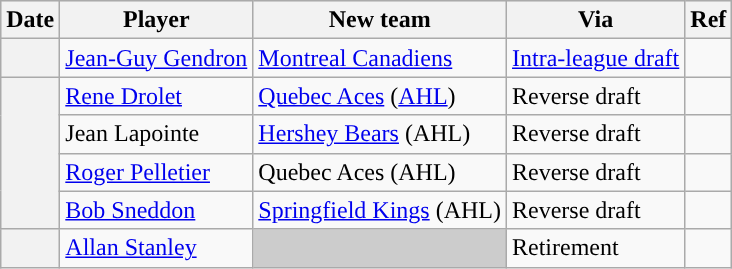<table class="wikitable plainrowheaders">
<tr style="background:#ddd; text-align:center;">
<th>Date</th>
<th>Player</th>
<th>New team</th>
<th>Via</th>
<th>Ref</th>
</tr>
<tr>
<th scope="row"></th>
<td><a href='#'>Jean-Guy Gendron</a></td>
<td><a href='#'>Montreal Canadiens</a></td>
<td><a href='#'>Intra-league draft</a></td>
<td></td>
</tr>
<tr>
<th scope="row" rowspan=4></th>
<td><a href='#'>Rene Drolet</a></td>
<td><a href='#'>Quebec Aces</a> (<a href='#'>AHL</a>)</td>
<td>Reverse draft</td>
<td></td>
</tr>
<tr>
<td>Jean Lapointe</td>
<td><a href='#'>Hershey Bears</a> (AHL)</td>
<td>Reverse draft</td>
<td></td>
</tr>
<tr>
<td><a href='#'>Roger Pelletier</a></td>
<td>Quebec Aces (AHL)</td>
<td>Reverse draft</td>
<td></td>
</tr>
<tr>
<td><a href='#'>Bob Sneddon</a></td>
<td><a href='#'>Springfield Kings</a> (AHL)</td>
<td>Reverse draft</td>
<td></td>
</tr>
<tr>
<th scope="row"></th>
<td><a href='#'>Allan Stanley</a></td>
<td style="background:#ccc"></td>
<td>Retirement</td>
<td></td>
</tr>
</table>
